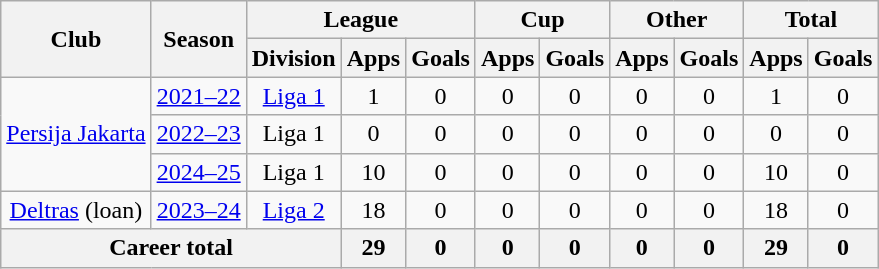<table class="wikitable" style="text-align: center">
<tr>
<th rowspan="2">Club</th>
<th rowspan="2">Season</th>
<th colspan="3">League</th>
<th colspan="2">Cup</th>
<th colspan="2">Other</th>
<th colspan="2">Total</th>
</tr>
<tr>
<th>Division</th>
<th>Apps</th>
<th>Goals</th>
<th>Apps</th>
<th>Goals</th>
<th>Apps</th>
<th>Goals</th>
<th>Apps</th>
<th>Goals</th>
</tr>
<tr>
<td rowspan="3"><a href='#'>Persija Jakarta</a></td>
<td><a href='#'>2021–22</a></td>
<td rowspan="1" valign="center"><a href='#'>Liga 1</a></td>
<td>1</td>
<td>0</td>
<td>0</td>
<td>0</td>
<td>0</td>
<td>0</td>
<td>1</td>
<td>0</td>
</tr>
<tr>
<td><a href='#'>2022–23</a></td>
<td rowspan="1" valign="center">Liga 1</td>
<td>0</td>
<td>0</td>
<td>0</td>
<td>0</td>
<td>0</td>
<td>0</td>
<td>0</td>
<td>0</td>
</tr>
<tr>
<td><a href='#'>2024–25</a></td>
<td>Liga 1</td>
<td>10</td>
<td>0</td>
<td>0</td>
<td>0</td>
<td>0</td>
<td>0</td>
<td>10</td>
<td>0</td>
</tr>
<tr>
<td rowspan="1"><a href='#'>Deltras</a> (loan)</td>
<td><a href='#'>2023–24</a></td>
<td rowspan="1" valign="center"><a href='#'>Liga 2</a></td>
<td>18</td>
<td>0</td>
<td>0</td>
<td>0</td>
<td>0</td>
<td>0</td>
<td>18</td>
<td>0</td>
</tr>
<tr>
<th colspan=3>Career total</th>
<th>29</th>
<th>0</th>
<th>0</th>
<th>0</th>
<th>0</th>
<th>0</th>
<th>29</th>
<th>0</th>
</tr>
</table>
